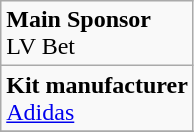<table class="wikitable">
<tr>
<td><strong>Main Sponsor</strong><br> LV Bet</td>
</tr>
<tr>
<td><strong>Kit manufacturer</strong><br> <a href='#'>Adidas</a></td>
</tr>
<tr>
</tr>
</table>
